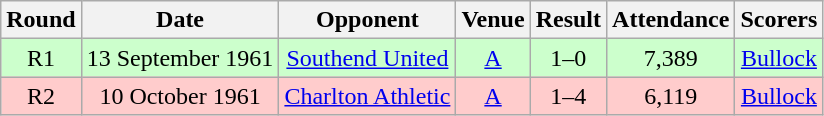<table class="wikitable" style="font-size:100%; text-align:center">
<tr>
<th>Round</th>
<th>Date</th>
<th>Opponent</th>
<th>Venue</th>
<th>Result</th>
<th>Attendance</th>
<th>Scorers</th>
</tr>
<tr style="background-color: #CCFFCC;">
<td>R1</td>
<td>13 September 1961</td>
<td><a href='#'>Southend United</a></td>
<td><a href='#'>A</a></td>
<td>1–0</td>
<td>7,389</td>
<td><a href='#'>Bullock</a></td>
</tr>
<tr style="background-color: #FFCCCC;">
<td>R2</td>
<td>10 October 1961</td>
<td><a href='#'>Charlton Athletic</a></td>
<td><a href='#'>A</a></td>
<td>1–4</td>
<td>6,119</td>
<td><a href='#'>Bullock</a></td>
</tr>
</table>
